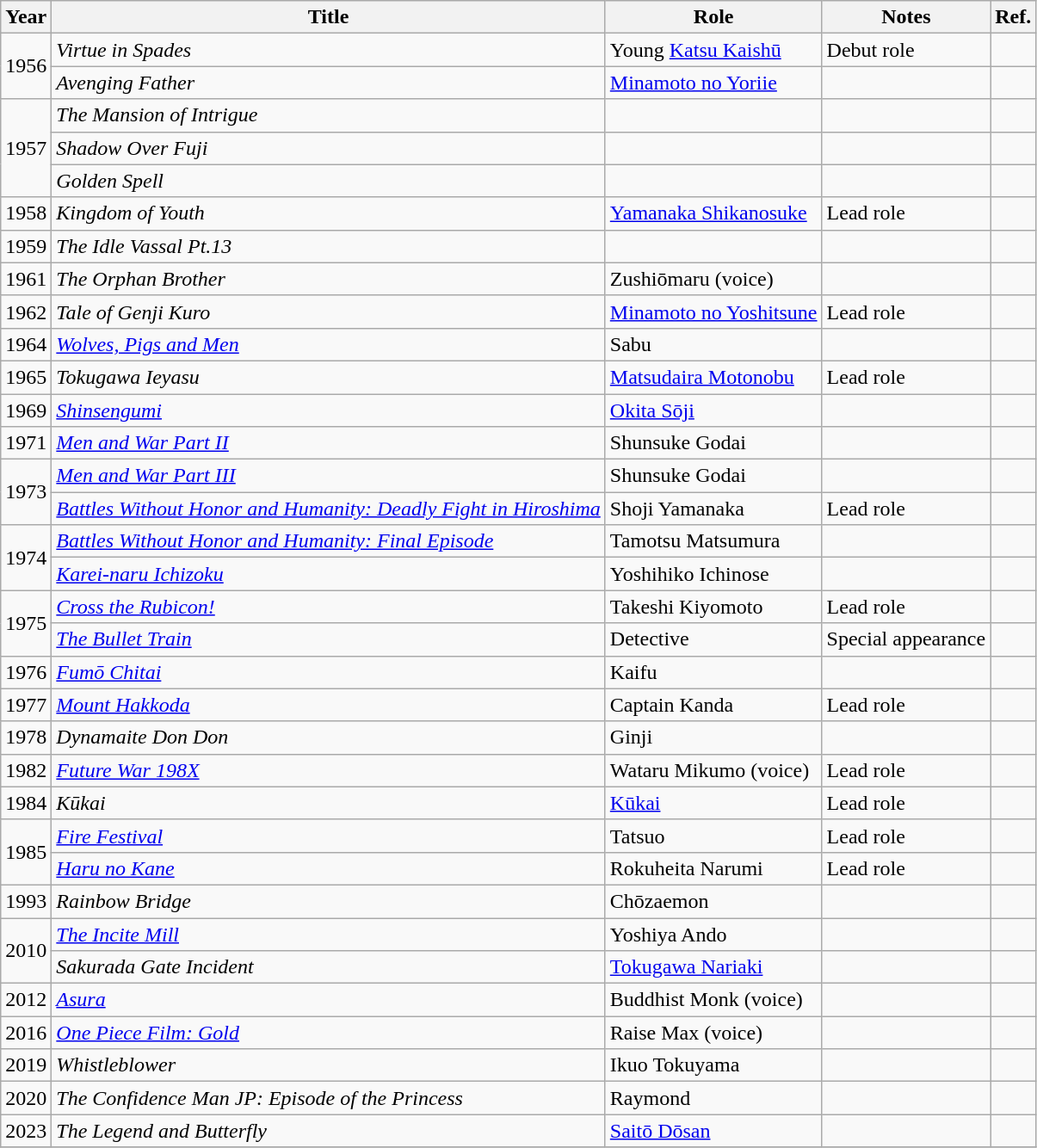<table class="wikitable sortable">
<tr>
<th>Year</th>
<th>Title</th>
<th>Role</th>
<th class = "unsortable">Notes</th>
<th class = "unsortable">Ref.</th>
</tr>
<tr>
<td rowspan=2>1956</td>
<td><em>Virtue in Spades</em></td>
<td>Young <a href='#'>Katsu Kaishū</a></td>
<td>Debut role</td>
<td></td>
</tr>
<tr>
<td><em>Avenging Father</em></td>
<td><a href='#'>Minamoto no Yoriie</a></td>
<td></td>
<td></td>
</tr>
<tr>
<td rowspan=3>1957</td>
<td><em>The Mansion of Intrigue</em></td>
<td></td>
<td></td>
<td></td>
</tr>
<tr>
<td><em>Shadow Over Fuji</em></td>
<td></td>
<td></td>
<td></td>
</tr>
<tr>
<td><em>Golden Spell</em></td>
<td></td>
<td></td>
<td></td>
</tr>
<tr>
<td>1958</td>
<td><em>Kingdom of Youth</em></td>
<td><a href='#'>Yamanaka Shikanosuke</a></td>
<td>Lead role</td>
<td></td>
</tr>
<tr>
<td>1959</td>
<td><em>The Idle Vassal Pt.13</em></td>
<td></td>
<td></td>
<td></td>
</tr>
<tr>
<td>1961</td>
<td><em>The Orphan Brother</em></td>
<td>Zushiōmaru (voice)</td>
<td></td>
<td></td>
</tr>
<tr>
<td>1962</td>
<td><em>Tale of Genji Kuro</em></td>
<td><a href='#'>Minamoto no Yoshitsune</a></td>
<td>Lead role</td>
<td></td>
</tr>
<tr>
<td>1964</td>
<td><em><a href='#'>Wolves, Pigs and Men</a></em></td>
<td>Sabu</td>
<td></td>
<td></td>
</tr>
<tr>
<td>1965</td>
<td><em>Tokugawa Ieyasu</em></td>
<td><a href='#'>Matsudaira Motonobu</a></td>
<td>Lead role</td>
<td></td>
</tr>
<tr>
<td>1969</td>
<td><em><a href='#'>Shinsengumi</a></em></td>
<td><a href='#'>Okita Sōji</a></td>
<td></td>
<td></td>
</tr>
<tr>
<td>1971</td>
<td><em><a href='#'>Men and War Part II</a></em></td>
<td>Shunsuke Godai</td>
<td></td>
<td></td>
</tr>
<tr>
<td rowspan=2>1973</td>
<td><em><a href='#'>Men and War Part III</a></em></td>
<td>Shunsuke Godai</td>
<td></td>
<td></td>
</tr>
<tr>
<td><em><a href='#'>Battles Without Honor and Humanity: Deadly Fight in Hiroshima</a></em></td>
<td>Shoji Yamanaka</td>
<td>Lead role</td>
<td></td>
</tr>
<tr>
<td rowspan=2>1974</td>
<td><em><a href='#'>Battles Without Honor and Humanity: Final Episode</a></em></td>
<td>Tamotsu Matsumura</td>
<td></td>
<td></td>
</tr>
<tr>
<td><em><a href='#'>Karei-naru Ichizoku</a></em></td>
<td>Yoshihiko Ichinose</td>
<td></td>
<td></td>
</tr>
<tr>
<td rowspan=2>1975</td>
<td><em><a href='#'>Cross the Rubicon!</a></em></td>
<td>Takeshi Kiyomoto</td>
<td>Lead role</td>
<td></td>
</tr>
<tr>
<td><em><a href='#'>The Bullet Train</a></em></td>
<td>Detective</td>
<td>Special appearance</td>
<td></td>
</tr>
<tr>
<td>1976</td>
<td><em><a href='#'>Fumō Chitai</a></em></td>
<td>Kaifu</td>
<td></td>
<td></td>
</tr>
<tr>
<td>1977</td>
<td><em><a href='#'>Mount Hakkoda</a></em></td>
<td>Captain Kanda</td>
<td>Lead role</td>
<td></td>
</tr>
<tr>
<td>1978</td>
<td><em>Dynamaite Don Don</em></td>
<td>Ginji</td>
<td></td>
<td></td>
</tr>
<tr>
<td>1982</td>
<td><em><a href='#'>Future War 198X</a></em></td>
<td>Wataru Mikumo (voice)</td>
<td>Lead role</td>
<td></td>
</tr>
<tr>
<td>1984</td>
<td><em>Kūkai</em></td>
<td><a href='#'>Kūkai</a></td>
<td>Lead role</td>
<td></td>
</tr>
<tr>
<td rowspan=2>1985</td>
<td><em><a href='#'>Fire Festival</a></em></td>
<td>Tatsuo</td>
<td>Lead role</td>
<td></td>
</tr>
<tr>
<td><em><a href='#'>Haru no Kane</a></em></td>
<td>Rokuheita Narumi</td>
<td>Lead role</td>
<td></td>
</tr>
<tr>
<td>1993</td>
<td><em>Rainbow Bridge</em></td>
<td>Chōzaemon</td>
<td></td>
<td></td>
</tr>
<tr>
<td rowspan=2>2010</td>
<td><em><a href='#'>The Incite Mill</a></em></td>
<td>Yoshiya Ando</td>
<td></td>
<td></td>
</tr>
<tr>
<td><em>Sakurada Gate Incident</em></td>
<td><a href='#'>Tokugawa Nariaki</a></td>
<td></td>
<td></td>
</tr>
<tr>
<td>2012</td>
<td><em><a href='#'>Asura</a></em></td>
<td>Buddhist Monk (voice)</td>
<td></td>
<td></td>
</tr>
<tr>
<td>2016</td>
<td><em><a href='#'>One Piece Film: Gold</a></em></td>
<td>Raise Max (voice)</td>
<td></td>
<td></td>
</tr>
<tr>
<td>2019</td>
<td><em>Whistleblower</em></td>
<td>Ikuo Tokuyama</td>
<td></td>
<td></td>
</tr>
<tr>
<td>2020</td>
<td><em>The Confidence Man JP: Episode of the Princess</em></td>
<td>Raymond</td>
<td></td>
<td></td>
</tr>
<tr>
<td>2023</td>
<td><em>The Legend and Butterfly</em></td>
<td><a href='#'>Saitō Dōsan</a></td>
<td></td>
<td></td>
</tr>
<tr>
</tr>
</table>
